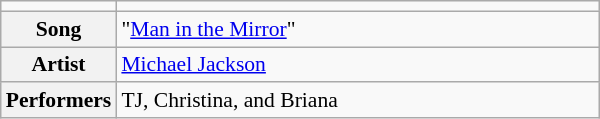<table class="wikitable" style="font-size: 90%" width=400px>
<tr>
<td></td>
</tr>
<tr>
<th width=10%>Song</th>
<td>"<a href='#'>Man in the Mirror</a>"</td>
</tr>
<tr>
<th width=10%>Artist</th>
<td><a href='#'>Michael Jackson</a></td>
</tr>
<tr>
<th width=10%>Performers</th>
<td>TJ, Christina, and Briana</td>
</tr>
</table>
